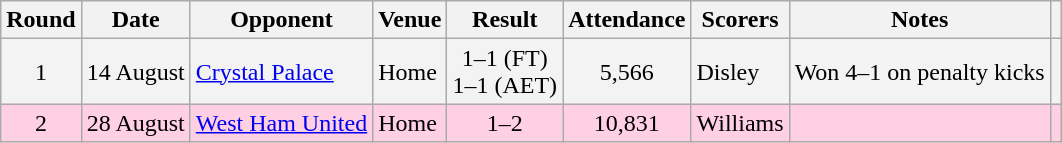<table class="wikitable">
<tr>
<th>Round</th>
<th>Date</th>
<th>Opponent</th>
<th>Venue</th>
<th>Result</th>
<th>Attendance</th>
<th>Scorers</th>
<th>Notes</th>
<th></th>
</tr>
<tr style="background:#f3f3f3;">
<td style="text-align:center;">1</td>
<td>14 August</td>
<td><a href='#'>Crystal Palace</a></td>
<td>Home</td>
<td style="text-align:center;">1–1 (FT)<br>1–1 (AET)</td>
<td style="text-align:center;">5,566</td>
<td>Disley</td>
<td>Won 4–1 on penalty kicks</td>
<td></td>
</tr>
<tr style="background:#ffd0e3;">
<td style="text-align:center;">2</td>
<td>28 August</td>
<td><a href='#'>West Ham United</a></td>
<td>Home</td>
<td style="text-align:center;">1–2</td>
<td style="text-align:center;">10,831</td>
<td>Williams</td>
<td></td>
<td></td>
</tr>
</table>
